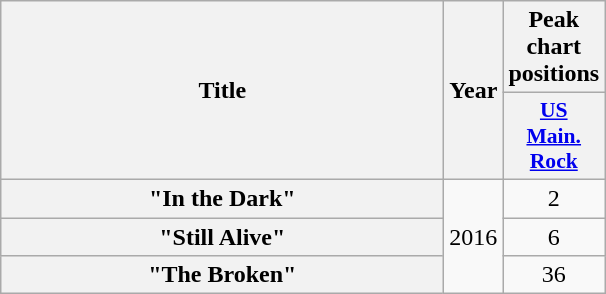<table class="wikitable plainrowheaders" style="text-align:center;">
<tr>
<th scope="col" rowspan="2" style="width:18em;">Title</th>
<th scope="col" rowspan="2">Year</th>
<th scope="col" colspan="1">Peak chart positions</th>
</tr>
<tr>
<th scope="col" style="width:3em;font-size:90%;"><a href='#'>US <br>Main. Rock</a><br></th>
</tr>
<tr>
<th scope="row">"In the Dark"</th>
<td rowspan="3">2016</td>
<td>2</td>
</tr>
<tr>
<th scope="row">"Still Alive"</th>
<td>6</td>
</tr>
<tr>
<th scope="row">"The Broken"</th>
<td>36</td>
</tr>
</table>
